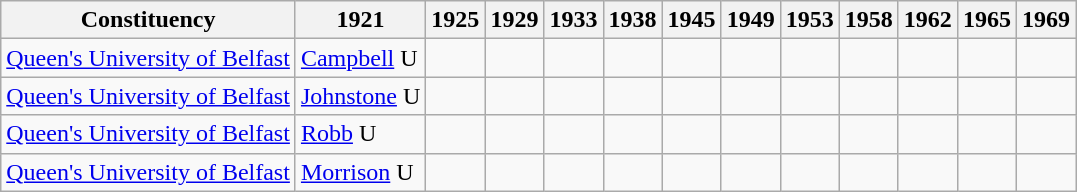<table class="wikitable">
<tr>
<th>Constituency</th>
<th>1921</th>
<th>1925</th>
<th>1929</th>
<th>1933</th>
<th>1938</th>
<th>1945</th>
<th>1949</th>
<th>1953</th>
<th>1958</th>
<th>1962</th>
<th>1965</th>
<th>1969</th>
</tr>
<tr>
<td><a href='#'>Queen's University of Belfast</a></td>
<td><a href='#'>Campbell</a> U</td>
<td></td>
<td></td>
<td></td>
<td></td>
<td></td>
<td></td>
<td></td>
<td></td>
<td></td>
<td></td>
<td></td>
</tr>
<tr>
<td><a href='#'>Queen's University of Belfast</a></td>
<td><a href='#'>Johnstone</a> U</td>
<td></td>
<td></td>
<td></td>
<td></td>
<td></td>
<td></td>
<td></td>
<td></td>
<td></td>
<td></td>
<td></td>
</tr>
<tr>
<td><a href='#'>Queen's University of Belfast</a></td>
<td><a href='#'>Robb</a> U</td>
<td></td>
<td></td>
<td></td>
<td></td>
<td></td>
<td></td>
<td></td>
<td></td>
<td></td>
<td></td>
<td></td>
</tr>
<tr>
<td><a href='#'>Queen's University of Belfast</a></td>
<td><a href='#'>Morrison</a> U</td>
<td></td>
<td></td>
<td></td>
<td></td>
<td></td>
<td></td>
<td></td>
<td></td>
<td></td>
<td></td>
<td></td>
</tr>
</table>
